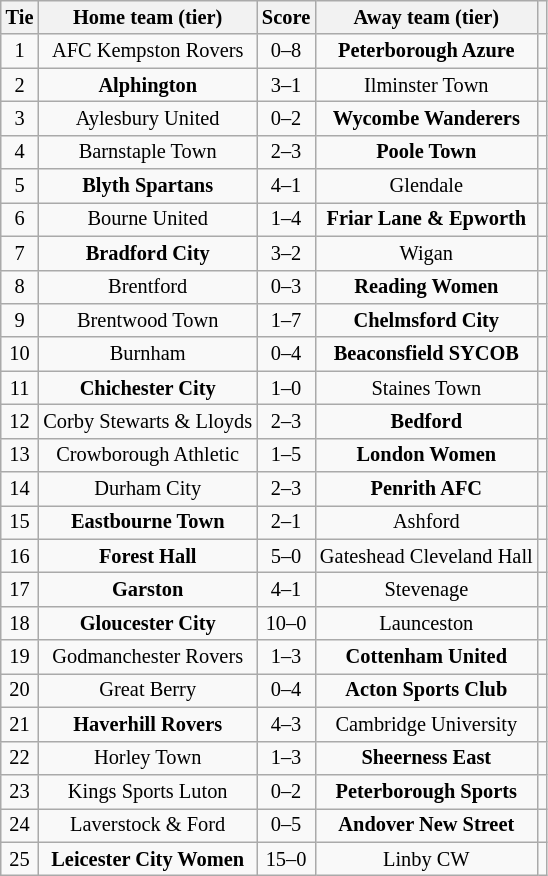<table class="wikitable" style="text-align:center; font-size:85%">
<tr>
<th>Tie</th>
<th>Home team (tier)</th>
<th>Score</th>
<th>Away team (tier)</th>
<th></th>
</tr>
<tr>
<td align="center">1</td>
<td>AFC Kempston Rovers</td>
<td align="center">0–8</td>
<td><strong>Peterborough Azure</strong></td>
<td></td>
</tr>
<tr>
<td align="center">2</td>
<td><strong>Alphington</strong></td>
<td align="center">3–1</td>
<td>Ilminster Town</td>
<td></td>
</tr>
<tr>
<td align="center">3</td>
<td>Aylesbury United</td>
<td align="center">0–2</td>
<td><strong>Wycombe Wanderers</strong></td>
<td></td>
</tr>
<tr>
<td align="center">4</td>
<td>Barnstaple Town</td>
<td align="center">2–3</td>
<td><strong>Poole Town</strong></td>
<td></td>
</tr>
<tr>
<td align="center">5</td>
<td><strong>Blyth Spartans</strong></td>
<td align="center">4–1</td>
<td>Glendale</td>
<td></td>
</tr>
<tr>
<td align="center">6</td>
<td>Bourne United</td>
<td align="center">1–4</td>
<td><strong>Friar Lane & Epworth</strong></td>
<td></td>
</tr>
<tr>
<td align="center">7</td>
<td><strong>Bradford City</strong></td>
<td align="center">3–2 </td>
<td>Wigan</td>
<td></td>
</tr>
<tr>
<td align="center">8</td>
<td>Brentford</td>
<td align="center">0–3</td>
<td><strong>Reading Women</strong></td>
<td></td>
</tr>
<tr>
<td align="center">9</td>
<td>Brentwood Town</td>
<td align="center">1–7</td>
<td><strong>Chelmsford City</strong></td>
<td></td>
</tr>
<tr>
<td align="center">10</td>
<td>Burnham</td>
<td align="center">0–4</td>
<td><strong>Beaconsfield SYCOB</strong></td>
<td></td>
</tr>
<tr>
<td align="center">11</td>
<td><strong>Chichester City</strong></td>
<td align="center">1–0</td>
<td>Staines Town</td>
<td></td>
</tr>
<tr>
<td align="center">12</td>
<td>Corby Stewarts & Lloyds</td>
<td align="center">2–3 </td>
<td><strong>Bedford</strong></td>
<td></td>
</tr>
<tr>
<td align="center">13</td>
<td>Crowborough Athletic</td>
<td align="center">1–5</td>
<td><strong>London Women</strong></td>
<td></td>
</tr>
<tr>
<td align="center">14</td>
<td>Durham City</td>
<td align="center">2–3</td>
<td><strong>Penrith AFC</strong></td>
<td></td>
</tr>
<tr>
<td align="center">15</td>
<td><strong>Eastbourne Town</strong></td>
<td align="center">2–1</td>
<td>Ashford</td>
<td></td>
</tr>
<tr>
<td align="center">16</td>
<td><strong>Forest Hall</strong></td>
<td align="center">5–0</td>
<td>Gateshead Cleveland Hall</td>
<td></td>
</tr>
<tr>
<td align="center">17</td>
<td><strong>Garston</strong></td>
<td align="center">4–1</td>
<td>Stevenage</td>
<td></td>
</tr>
<tr>
<td align="center">18</td>
<td><strong>Gloucester City</strong></td>
<td align="center">10–0</td>
<td>Launceston</td>
<td></td>
</tr>
<tr>
<td align="center">19</td>
<td>Godmanchester Rovers</td>
<td align="center">1–3</td>
<td><strong>Cottenham United</strong></td>
<td></td>
</tr>
<tr>
<td align="center">20</td>
<td>Great Berry</td>
<td align="center">0–4</td>
<td><strong>Acton Sports Club</strong></td>
<td></td>
</tr>
<tr>
<td align="center">21</td>
<td><strong>Haverhill Rovers</strong></td>
<td align="center">4–3</td>
<td>Cambridge University</td>
<td></td>
</tr>
<tr>
<td align="center">22</td>
<td>Horley Town</td>
<td align="center">1–3</td>
<td><strong>Sheerness East</strong></td>
<td></td>
</tr>
<tr>
<td align="center">23</td>
<td>Kings Sports Luton</td>
<td align="center">0–2</td>
<td><strong>Peterborough Sports</strong></td>
<td></td>
</tr>
<tr>
<td align="center">24</td>
<td>Laverstock & Ford</td>
<td align="center">0–5</td>
<td><strong>Andover New Street</strong></td>
<td></td>
</tr>
<tr>
<td align="center">25</td>
<td><strong>Leicester City Women</strong></td>
<td align="center">15–0</td>
<td>Linby CW</td>
<td></td>
</tr>
</table>
